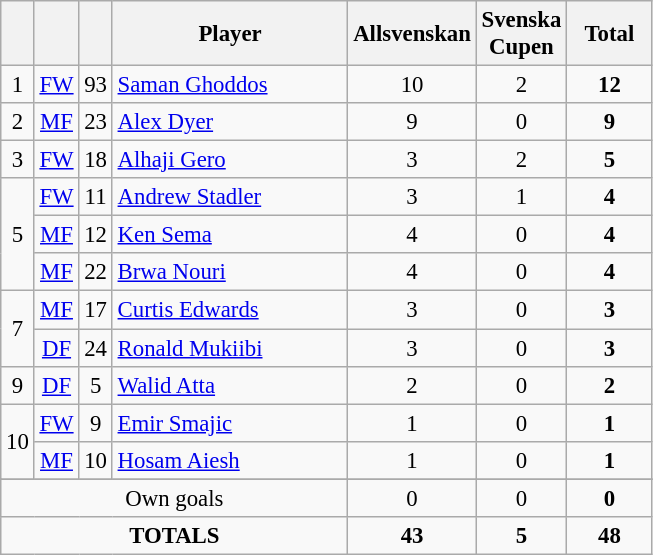<table class="wikitable sortable" style="font-size: 95%; text-align: center;">
<tr>
<th width=10></th>
<th width=10></th>
<th width=10></th>
<th width=150>Player</th>
<th width=50>Allsvenskan</th>
<th width=50>Svenska Cupen</th>
<th width=50>Total</th>
</tr>
<tr>
<td>1</td>
<td><a href='#'>FW</a></td>
<td>93</td>
<td align=left> <a href='#'>Saman Ghoddos</a></td>
<td>10</td>
<td>2</td>
<td><strong>12</strong></td>
</tr>
<tr>
<td>2</td>
<td><a href='#'>MF</a></td>
<td>23</td>
<td align=left> <a href='#'>Alex Dyer</a></td>
<td>9</td>
<td>0</td>
<td><strong>9</strong></td>
</tr>
<tr>
<td>3</td>
<td><a href='#'>FW</a></td>
<td>18</td>
<td align=left> <a href='#'>Alhaji Gero</a></td>
<td>3</td>
<td>2</td>
<td><strong>5</strong></td>
</tr>
<tr>
<td rowspan="3">5</td>
<td><a href='#'>FW</a></td>
<td>11</td>
<td align=left> <a href='#'>Andrew Stadler</a></td>
<td>3</td>
<td>1</td>
<td><strong>4</strong></td>
</tr>
<tr>
<td><a href='#'>MF</a></td>
<td>12</td>
<td align=left> <a href='#'>Ken Sema</a></td>
<td>4</td>
<td>0</td>
<td><strong>4</strong></td>
</tr>
<tr>
<td><a href='#'>MF</a></td>
<td>22</td>
<td align=left> <a href='#'>Brwa Nouri</a></td>
<td>4</td>
<td>0</td>
<td><strong>4</strong></td>
</tr>
<tr>
<td rowspan="2">7</td>
<td><a href='#'>MF</a></td>
<td>17</td>
<td align=left> <a href='#'>Curtis Edwards</a></td>
<td>3</td>
<td>0</td>
<td><strong>3</strong></td>
</tr>
<tr>
<td><a href='#'>DF</a></td>
<td>24</td>
<td align=left> <a href='#'>Ronald Mukiibi</a></td>
<td>3</td>
<td>0</td>
<td><strong>3</strong></td>
</tr>
<tr>
<td>9</td>
<td><a href='#'>DF</a></td>
<td>5</td>
<td align=left> <a href='#'>Walid Atta</a></td>
<td>2</td>
<td>0</td>
<td><strong>2</strong></td>
</tr>
<tr>
<td rowspan="2">10</td>
<td><a href='#'>FW</a></td>
<td>9</td>
<td align=left> <a href='#'>Emir Smajic</a></td>
<td>1</td>
<td>0</td>
<td><strong>1</strong></td>
</tr>
<tr>
<td><a href='#'>MF</a></td>
<td>10</td>
<td align=left> <a href='#'>Hosam Aiesh</a></td>
<td>1</td>
<td>0</td>
<td><strong>1</strong></td>
</tr>
<tr>
</tr>
<tr class="sortbottom">
<td colspan="4">Own goals</td>
<td>0</td>
<td>0</td>
<td><strong>0</strong></td>
</tr>
<tr class="sortbottom">
<td colspan=4><strong>TOTALS</strong></td>
<td><strong>43</strong></td>
<td><strong>5</strong></td>
<td><strong>48</strong></td>
</tr>
</table>
